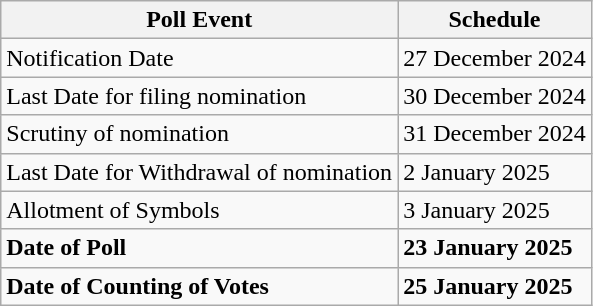<table class="wikitable">
<tr>
<th>Poll Event</th>
<th>Schedule</th>
</tr>
<tr>
<td>Notification Date</td>
<td>27 December 2024</td>
</tr>
<tr>
<td>Last Date for filing nomination</td>
<td>30 December 2024</td>
</tr>
<tr>
<td>Scrutiny of nomination</td>
<td>31 December 2024</td>
</tr>
<tr>
<td>Last Date for Withdrawal of nomination</td>
<td>2 January 2025</td>
</tr>
<tr>
<td>Allotment of Symbols</td>
<td>3 January 2025</td>
</tr>
<tr>
<td><strong>Date of Poll</strong></td>
<td><strong>23 January 2025</strong></td>
</tr>
<tr>
<td><strong>Date of Counting of Votes</strong></td>
<td><strong>25 January 2025</strong></td>
</tr>
</table>
